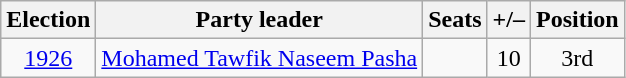<table class=wikitable style=text-align:center>
<tr>
<th>Election</th>
<th><strong>Party leader</strong></th>
<th>Seats</th>
<th>+/–</th>
<th><strong>Position</strong></th>
</tr>
<tr>
<td><a href='#'>1926</a></td>
<td><a href='#'>Mohamed Tawfik Naseem Pasha</a></td>
<td></td>
<td> 10</td>
<td> 3rd</td>
</tr>
</table>
